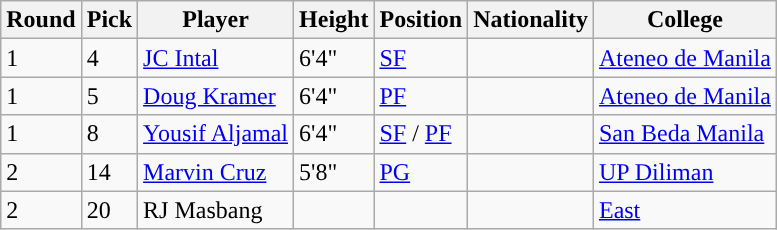<table class="wikitable sortable sortable">
<tr>
<th>Round</th>
<th>Pick</th>
<th>Player</th>
<th>Height</th>
<th>Position</th>
<th>Nationality</th>
<th>College</th>
</tr>
<tr>
<td>1</td>
<td>4</td>
<td><a href='#'>JC Intal</a></td>
<td>6'4"</td>
<td><a href='#'>SF</a></td>
<td></td>
<td><a href='#'>Ateneo de Manila</a></td>
</tr>
<tr>
<td>1</td>
<td>5</td>
<td><a href='#'>Doug Kramer</a></td>
<td>6'4"</td>
<td><a href='#'>PF</a></td>
<td></td>
<td><a href='#'>Ateneo de Manila</a></td>
</tr>
<tr>
<td>1</td>
<td>8</td>
<td><a href='#'>Yousif Aljamal</a></td>
<td>6'4"</td>
<td><a href='#'>SF</a> / <a href='#'>PF</a></td>
<td></td>
<td><a href='#'>San Beda Manila</a></td>
</tr>
<tr>
<td>2</td>
<td>14</td>
<td><a href='#'>Marvin Cruz</a></td>
<td>5'8"</td>
<td><a href='#'>PG</a></td>
<td></td>
<td><a href='#'>UP Diliman</a></td>
</tr>
<tr>
<td>2</td>
<td>20</td>
<td>RJ Masbang</td>
<td></td>
<td></td>
<td></td>
<td><a href='#'>East</a></td>
</tr>
</table>
